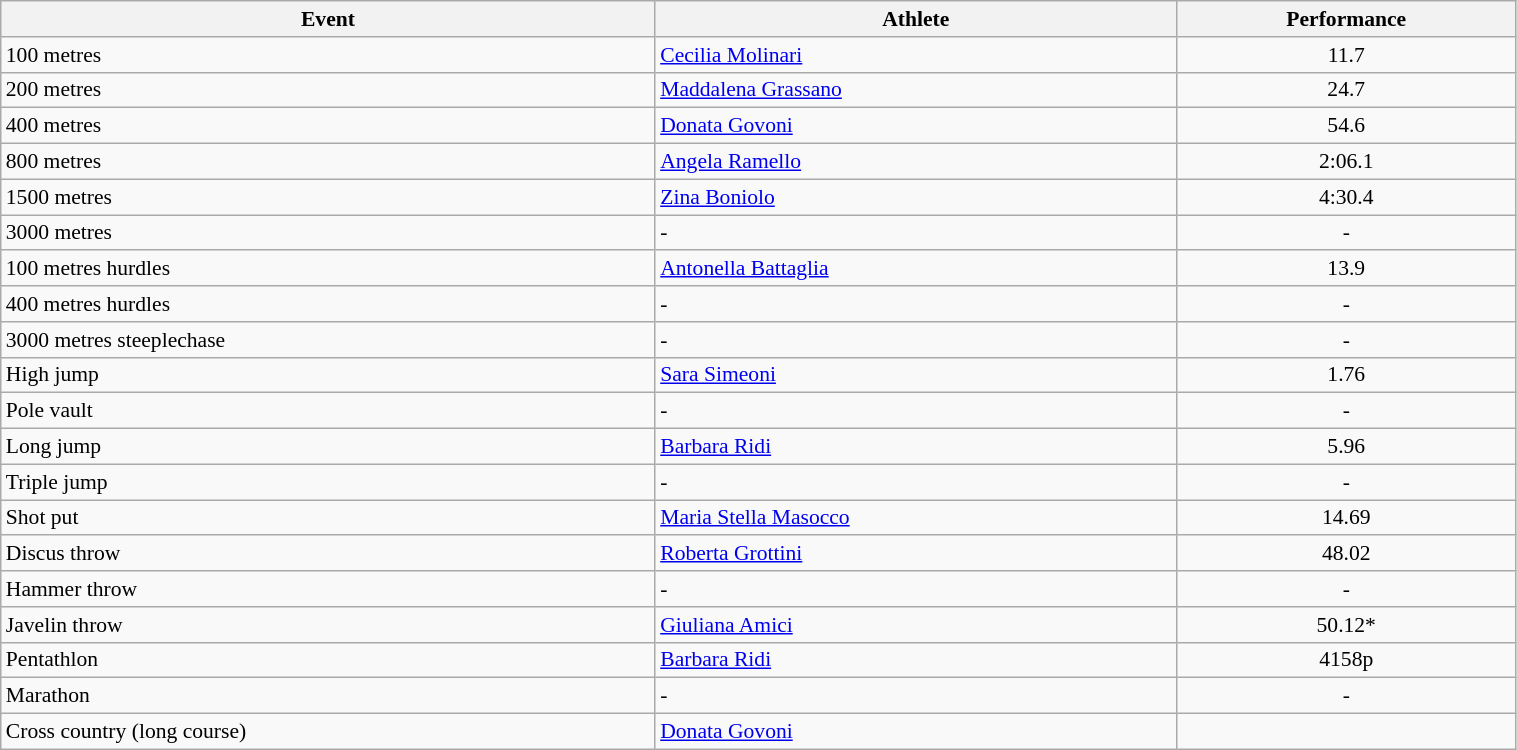<table class="wikitable" width=80% style="font-size:90%; text-align:left;">
<tr>
<th>Event</th>
<th>Athlete</th>
<th>Performance</th>
</tr>
<tr>
<td>100 metres</td>
<td><a href='#'>Cecilia Molinari</a></td>
<td align=center>11.7</td>
</tr>
<tr>
<td>200 metres</td>
<td><a href='#'>Maddalena Grassano</a></td>
<td align=center>24.7</td>
</tr>
<tr>
<td>400 metres</td>
<td><a href='#'>Donata Govoni</a></td>
<td align=center>54.6</td>
</tr>
<tr>
<td>800 metres</td>
<td><a href='#'>Angela Ramello</a></td>
<td align=center>2:06.1</td>
</tr>
<tr>
<td>1500 metres</td>
<td><a href='#'>Zina Boniolo</a></td>
<td align=center>4:30.4</td>
</tr>
<tr>
<td>3000 metres</td>
<td>-</td>
<td align=center>-</td>
</tr>
<tr>
<td>100 metres hurdles</td>
<td><a href='#'>Antonella Battaglia</a></td>
<td align=center>13.9</td>
</tr>
<tr>
<td>400 metres hurdles</td>
<td>-</td>
<td align=center>-</td>
</tr>
<tr>
<td>3000 metres steeplechase</td>
<td>-</td>
<td align=center>-</td>
</tr>
<tr>
<td>High jump</td>
<td><a href='#'>Sara Simeoni</a></td>
<td align=center>1.76</td>
</tr>
<tr>
<td>Pole vault</td>
<td>-</td>
<td align=center>-</td>
</tr>
<tr>
<td>Long jump</td>
<td><a href='#'>Barbara Ridi</a></td>
<td align=center>5.96</td>
</tr>
<tr>
<td>Triple jump</td>
<td>-</td>
<td align=center>-</td>
</tr>
<tr>
<td>Shot put</td>
<td><a href='#'>Maria Stella Masocco</a></td>
<td align=center>14.69</td>
</tr>
<tr>
<td>Discus throw</td>
<td><a href='#'>Roberta Grottini</a></td>
<td align=center>48.02</td>
</tr>
<tr>
<td>Hammer throw</td>
<td>-</td>
<td align=center>-</td>
</tr>
<tr>
<td>Javelin throw</td>
<td><a href='#'>Giuliana Amici</a></td>
<td align=center>50.12*</td>
</tr>
<tr>
<td>Pentathlon</td>
<td><a href='#'>Barbara Ridi</a></td>
<td align=center>4158p</td>
</tr>
<tr>
<td>Marathon</td>
<td>-</td>
<td align=center>-</td>
</tr>
<tr>
<td>Cross country (long course)</td>
<td><a href='#'>Donata Govoni</a></td>
<td align=center></td>
</tr>
</table>
